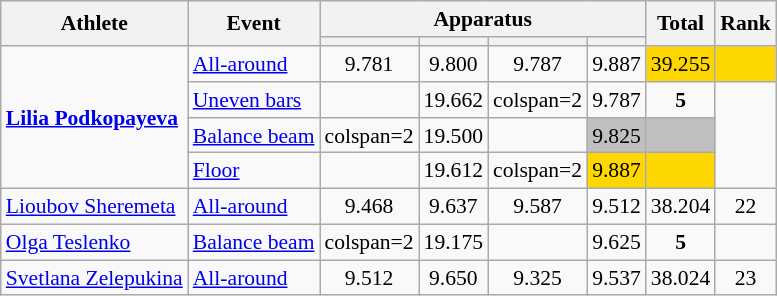<table class="wikitable" style="font-size:90%">
<tr>
<th rowspan=2>Athlete</th>
<th rowspan=2>Event</th>
<th colspan =4>Apparatus</th>
<th rowspan=2>Total</th>
<th rowspan=2>Rank</th>
</tr>
<tr style="font-size:95%">
<th></th>
<th></th>
<th></th>
<th></th>
</tr>
<tr align=center>
<td align=left rowspan=4><strong><a href='#'>Lilia Podkopayeva</a></strong></td>
<td align=left><a href='#'>All-around</a></td>
<td>9.781</td>
<td>9.800</td>
<td>9.787</td>
<td>9.887</td>
<td align="center" bgcolor='gold'>39.255</td>
<td align="center" bgcolor='gold'></td>
</tr>
<tr align=center>
<td align=left><a href='#'>Uneven bars</a></td>
<td></td>
<td>19.662</td>
<td>colspan=2 </td>
<td>9.787</td>
<td><strong>5</strong></td>
</tr>
<tr align=center>
<td align=left><a href='#'>Balance beam</a></td>
<td>colspan=2 </td>
<td>19.500</td>
<td></td>
<td align="center" bgcolor='silver'>9.825</td>
<td align="center" bgcolor='silver'></td>
</tr>
<tr align=center>
<td align=left><a href='#'>Floor</a></td>
<td></td>
<td>19.612</td>
<td>colspan=2 </td>
<td align="center" bgcolor='gold'>9.887</td>
<td align="center" bgcolor='gold'></td>
</tr>
<tr align=center>
<td align=left><a href='#'>Lioubov Sheremeta</a></td>
<td align=left><a href='#'>All-around</a></td>
<td>9.468</td>
<td>9.637</td>
<td>9.587</td>
<td>9.512</td>
<td>38.204</td>
<td>22</td>
</tr>
<tr align=center>
<td align=left><a href='#'>Olga Teslenko</a></td>
<td align=left><a href='#'>Balance beam</a></td>
<td>colspan=2 </td>
<td>19.175</td>
<td></td>
<td>9.625</td>
<td><strong>5</strong></td>
</tr>
<tr align=center>
<td align=left><a href='#'>Svetlana Zelepukina</a></td>
<td align=left><a href='#'>All-around</a></td>
<td>9.512</td>
<td>9.650</td>
<td>9.325</td>
<td>9.537</td>
<td>38.024</td>
<td>23</td>
</tr>
</table>
